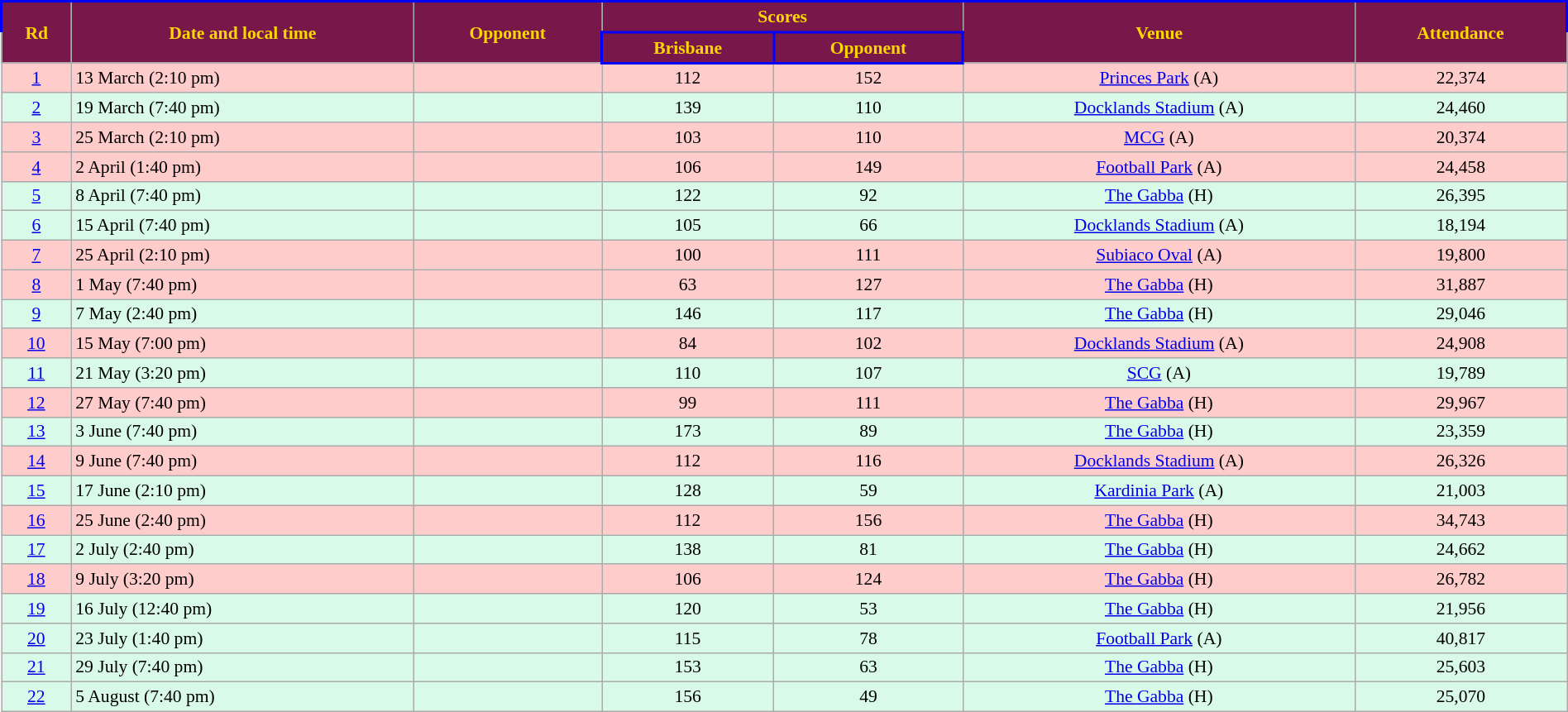<table class="wikitable" style="font-size:90%; text-align:center; width: 100%; margin-left: auto; margin-right: auto;">
<tr style="text-align:center; background:#78184A; color:gold; border: solid blue 2px; font-weight:bold">
<td rowspan=2><strong>Rd</strong></td>
<td rowspan=2><strong>Date and local time</strong></td>
<td rowspan=2><strong>Opponent</strong></td>
<td colspan=2><strong>Scores</strong></td>
<td rowspan=2><strong>Venue</strong></td>
<td rowspan=2><strong>Attendance</strong></td>
</tr>
<tr>
<th style="background:#78184A; color:gold; border: solid blue 2px">Brisbane</th>
<th style="background:#78184A; color:gold; border: solid blue 2px">Opponent</th>
</tr>
<tr style="background:#fcc;">
<td><a href='#'>1</a></td>
<td align=left>13 March (2:10 pm)</td>
<td align=left></td>
<td>112</td>
<td>152</td>
<td><a href='#'>Princes Park</a> (A)</td>
<td>22,374</td>
</tr>
<tr style="background:#d9f9e9;">
<td><a href='#'>2</a></td>
<td align=left>19 March (7:40 pm)</td>
<td align=left></td>
<td>139</td>
<td>110</td>
<td><a href='#'>Docklands Stadium</a> (A)</td>
<td>24,460</td>
</tr>
<tr style="background:#fcc;">
<td><a href='#'>3</a></td>
<td align=left>25 March (2:10 pm)</td>
<td align=left></td>
<td>103</td>
<td>110</td>
<td><a href='#'>MCG</a> (A)</td>
<td>20,374</td>
</tr>
<tr style="background:#fcc;">
<td><a href='#'>4</a></td>
<td align=left>2 April (1:40 pm)</td>
<td align=left></td>
<td>106</td>
<td>149</td>
<td><a href='#'>Football Park</a> (A)</td>
<td>24,458</td>
</tr>
<tr style="background:#d9f9e9;">
<td><a href='#'>5</a></td>
<td align=left>8 April (7:40 pm)</td>
<td align=left></td>
<td>122</td>
<td>92</td>
<td><a href='#'>The Gabba</a> (H)</td>
<td>26,395</td>
</tr>
<tr style="background:#d9f9e9;">
<td><a href='#'>6</a></td>
<td align=left>15 April (7:40 pm)</td>
<td align=left></td>
<td>105</td>
<td>66</td>
<td><a href='#'>Docklands Stadium</a> (A)</td>
<td>18,194</td>
</tr>
<tr style="background:#fcc;">
<td><a href='#'>7</a></td>
<td align=left>25 April (2:10 pm)</td>
<td align=left></td>
<td>100</td>
<td>111</td>
<td><a href='#'>Subiaco Oval</a> (A)</td>
<td>19,800</td>
</tr>
<tr style="background:#fcc;">
<td><a href='#'>8</a></td>
<td align=left>1 May (7:40 pm)</td>
<td align=left></td>
<td>63</td>
<td>127</td>
<td><a href='#'>The Gabba</a> (H)</td>
<td>31,887</td>
</tr>
<tr style="background:#d9f9e9;">
<td><a href='#'>9</a></td>
<td align=left>7 May (2:40 pm)</td>
<td align=left></td>
<td>146</td>
<td>117</td>
<td><a href='#'>The Gabba</a> (H)</td>
<td>29,046</td>
</tr>
<tr style="background:#fcc;">
<td><a href='#'>10</a></td>
<td align=left>15 May (7:00 pm)</td>
<td align=left></td>
<td>84</td>
<td>102</td>
<td><a href='#'>Docklands Stadium</a> (A)</td>
<td>24,908</td>
</tr>
<tr style="background:#d9f9e9;">
<td><a href='#'>11</a></td>
<td align=left>21 May (3:20 pm)</td>
<td align=left></td>
<td>110</td>
<td>107</td>
<td><a href='#'>SCG</a> (A)</td>
<td>19,789</td>
</tr>
<tr style="background:#fcc;">
<td><a href='#'>12</a></td>
<td align=left>27 May (7:40 pm)</td>
<td align=left></td>
<td>99</td>
<td>111</td>
<td><a href='#'>The Gabba</a> (H)</td>
<td>29,967</td>
</tr>
<tr style="background:#d9f9e9;">
<td><a href='#'>13</a></td>
<td align=left>3 June (7:40 pm)</td>
<td align=left></td>
<td>173</td>
<td>89</td>
<td><a href='#'>The Gabba</a> (H)</td>
<td>23,359</td>
</tr>
<tr style="background:#fcc;">
<td><a href='#'>14</a></td>
<td align=left>9 June (7:40 pm)</td>
<td align=left></td>
<td>112</td>
<td>116</td>
<td><a href='#'>Docklands Stadium</a> (A)</td>
<td>26,326</td>
</tr>
<tr style="background:#d9f9e9;">
<td><a href='#'>15</a></td>
<td align=left>17 June (2:10 pm)</td>
<td align=left></td>
<td>128</td>
<td>59</td>
<td><a href='#'>Kardinia Park</a> (A)</td>
<td>21,003</td>
</tr>
<tr style="background:#fcc;">
<td><a href='#'>16</a></td>
<td align=left>25 June (2:40 pm)</td>
<td align=left></td>
<td>112</td>
<td>156</td>
<td><a href='#'>The Gabba</a> (H)</td>
<td>34,743</td>
</tr>
<tr style="background:#d9f9e9;">
<td><a href='#'>17</a></td>
<td align=left>2 July (2:40 pm)</td>
<td align=left></td>
<td>138</td>
<td>81</td>
<td><a href='#'>The Gabba</a> (H)</td>
<td>24,662</td>
</tr>
<tr style="background:#fcc;">
<td><a href='#'>18</a></td>
<td align=left>9 July (3:20 pm)</td>
<td align=left></td>
<td>106</td>
<td>124</td>
<td><a href='#'>The Gabba</a> (H)</td>
<td>26,782</td>
</tr>
<tr style="background:#d9f9e9;">
<td><a href='#'>19</a></td>
<td align=left>16 July (12:40 pm)</td>
<td align=left></td>
<td>120</td>
<td>53</td>
<td><a href='#'>The Gabba</a> (H)</td>
<td>21,956</td>
</tr>
<tr style="background:#d9f9e9;">
<td><a href='#'>20</a></td>
<td align=left>23 July (1:40 pm)</td>
<td align=left></td>
<td>115</td>
<td>78</td>
<td><a href='#'>Football Park</a> (A)</td>
<td>40,817</td>
</tr>
<tr style="background:#d9f9e9;">
<td><a href='#'>21</a></td>
<td align=left>29 July (7:40 pm)</td>
<td align=left></td>
<td>153</td>
<td>63</td>
<td><a href='#'>The Gabba</a> (H)</td>
<td>25,603</td>
</tr>
<tr style="background:#d9f9e9;">
<td><a href='#'>22</a></td>
<td align=left>5 August (7:40 pm)</td>
<td align=left></td>
<td>156</td>
<td>49</td>
<td><a href='#'>The Gabba</a> (H)</td>
<td>25,070</td>
</tr>
</table>
